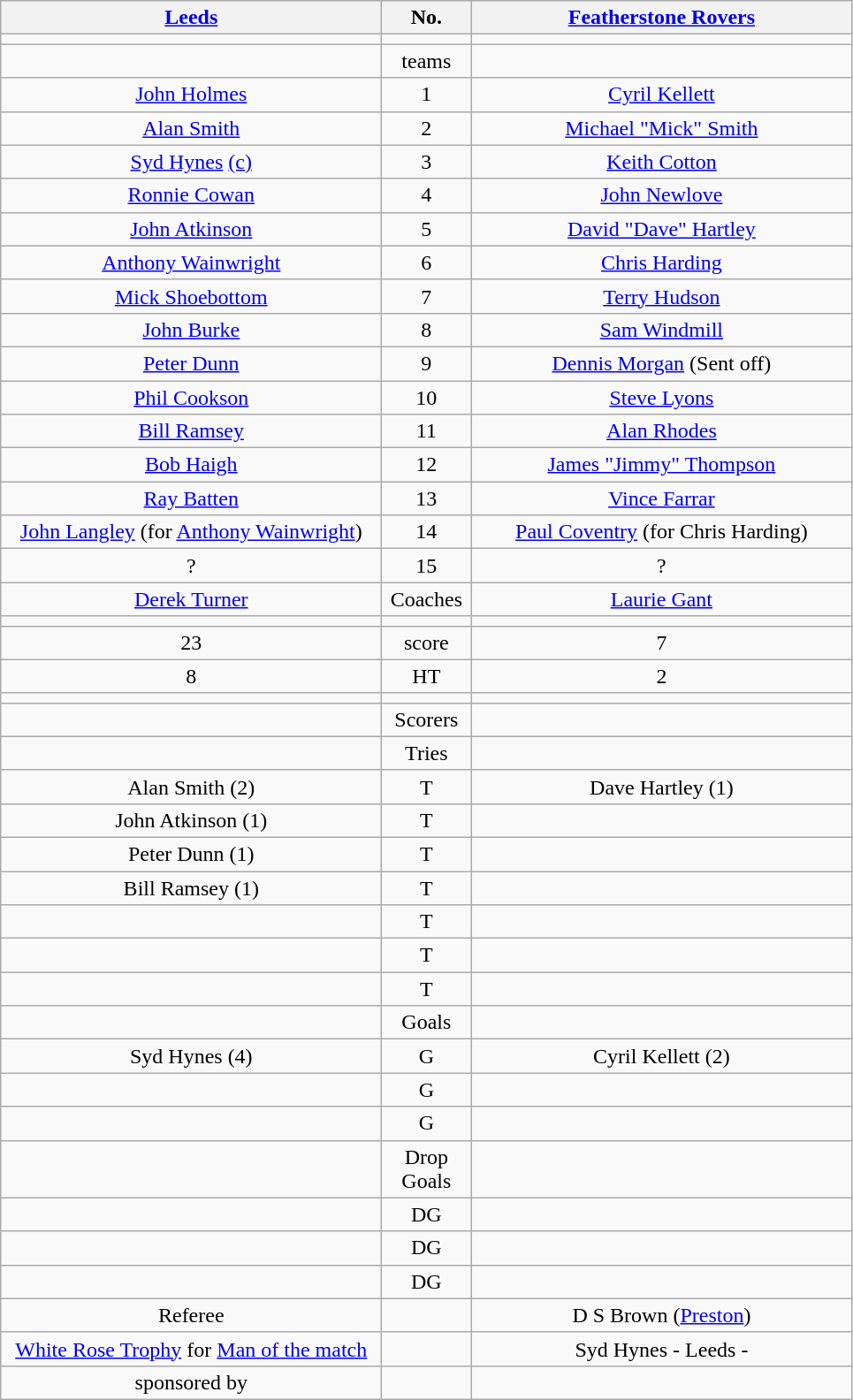<table class="wikitable" style="text-align:center;">
<tr>
<th width=280 abbr=winner><a href='#'>Leeds</a></th>
<th width=60 abbr="Number">No.</th>
<th width=280 abbr=runner-up><a href='#'>Featherstone Rovers</a></th>
</tr>
<tr>
<td></td>
<td></td>
<td></td>
</tr>
<tr>
<td></td>
<td>teams</td>
<td></td>
</tr>
<tr>
<td><a href='#'>John Holmes</a></td>
<td>1</td>
<td><a href='#'>Cyril Kellett</a></td>
</tr>
<tr>
<td><a href='#'>Alan Smith</a></td>
<td>2</td>
<td><a href='#'>Michael "Mick" Smith</a></td>
</tr>
<tr>
<td><a href='#'>Syd Hynes</a> <a href='#'>(c)</a></td>
<td>3</td>
<td><a href='#'>Keith Cotton</a></td>
</tr>
<tr>
<td><a href='#'>Ronnie Cowan</a></td>
<td>4</td>
<td><a href='#'>John Newlove</a></td>
</tr>
<tr>
<td><a href='#'>John Atkinson</a></td>
<td>5</td>
<td><a href='#'>David "Dave" Hartley</a></td>
</tr>
<tr>
<td><a href='#'>Anthony Wainwright</a></td>
<td>6</td>
<td><a href='#'>Chris Harding</a></td>
</tr>
<tr>
<td><a href='#'>Mick Shoebottom</a></td>
<td>7</td>
<td><a href='#'>Terry Hudson</a></td>
</tr>
<tr>
<td><a href='#'>John Burke</a></td>
<td>8</td>
<td><a href='#'>Sam Windmill</a></td>
</tr>
<tr>
<td><a href='#'>Peter Dunn</a></td>
<td>9</td>
<td><a href='#'>Dennis Morgan</a> (Sent off)</td>
</tr>
<tr>
<td><a href='#'>Phil Cookson</a></td>
<td>10</td>
<td><a href='#'>Steve Lyons</a></td>
</tr>
<tr>
<td><a href='#'>Bill Ramsey</a></td>
<td>11</td>
<td><a href='#'>Alan Rhodes</a></td>
</tr>
<tr>
<td><a href='#'>Bob Haigh</a></td>
<td>12</td>
<td><a href='#'>James "Jimmy" Thompson</a></td>
</tr>
<tr>
<td><a href='#'>Ray Batten</a></td>
<td>13</td>
<td><a href='#'>Vince Farrar</a></td>
</tr>
<tr>
<td><a href='#'>John Langley</a> (for <a href='#'>Anthony Wainwright</a>)</td>
<td>14</td>
<td><a href='#'>Paul Coventry</a> (for Chris Harding)</td>
</tr>
<tr>
<td>?</td>
<td>15</td>
<td>?</td>
</tr>
<tr>
<td><a href='#'>Derek Turner</a></td>
<td>Coaches</td>
<td><a href='#'>Laurie Gant</a></td>
</tr>
<tr>
<td></td>
<td></td>
<td></td>
</tr>
<tr>
<td>23</td>
<td>score</td>
<td>7</td>
</tr>
<tr>
<td>8</td>
<td>HT</td>
<td>2</td>
</tr>
<tr>
<td></td>
<td></td>
<td></td>
</tr>
<tr>
<td></td>
<td>Scorers</td>
<td></td>
</tr>
<tr>
<td></td>
<td>Tries</td>
<td></td>
</tr>
<tr>
<td>Alan Smith (2)</td>
<td>T</td>
<td>Dave Hartley (1)</td>
</tr>
<tr>
<td>John Atkinson (1)</td>
<td>T</td>
<td></td>
</tr>
<tr>
<td>Peter Dunn (1)</td>
<td>T</td>
<td></td>
</tr>
<tr>
<td>Bill Ramsey (1)</td>
<td>T</td>
<td></td>
</tr>
<tr>
<td></td>
<td>T</td>
<td></td>
</tr>
<tr>
<td></td>
<td>T</td>
<td></td>
</tr>
<tr>
<td></td>
<td>T</td>
<td></td>
</tr>
<tr>
<td></td>
<td>Goals</td>
<td></td>
</tr>
<tr>
<td>Syd Hynes (4)</td>
<td>G</td>
<td>Cyril Kellett (2)</td>
</tr>
<tr>
<td></td>
<td>G</td>
<td></td>
</tr>
<tr>
<td></td>
<td>G</td>
<td></td>
</tr>
<tr>
<td></td>
<td>Drop Goals</td>
<td></td>
</tr>
<tr>
<td></td>
<td>DG</td>
<td></td>
</tr>
<tr>
<td></td>
<td>DG</td>
<td></td>
</tr>
<tr>
<td></td>
<td>DG</td>
<td></td>
</tr>
<tr>
<td>Referee</td>
<td></td>
<td>D S Brown (<a href='#'>Preston</a>)</td>
</tr>
<tr>
<td><a href='#'>White Rose Trophy</a> for <a href='#'>Man of the match</a></td>
<td></td>
<td>Syd Hynes - Leeds - </td>
</tr>
<tr>
<td>sponsored by</td>
<td></td>
<td></td>
</tr>
</table>
